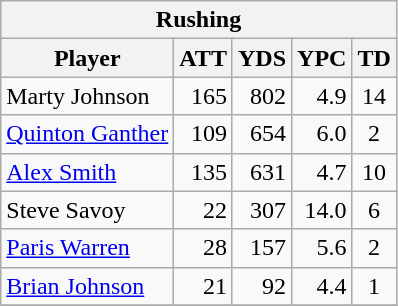<table class="wikitable">
<tr>
<th colspan="5" align="center">Rushing</th>
</tr>
<tr>
<th>Player</th>
<th>ATT</th>
<th>YDS</th>
<th>YPC</th>
<th>TD</th>
</tr>
<tr>
<td>Marty Johnson</td>
<td align="right">165</td>
<td align="right">802</td>
<td align="right">4.9</td>
<td align="center">14</td>
</tr>
<tr>
<td><a href='#'>Quinton Ganther</a></td>
<td align="right">109</td>
<td align="right">654</td>
<td align="right">6.0</td>
<td align="center">2</td>
</tr>
<tr>
<td><a href='#'>Alex Smith</a></td>
<td align="right">135</td>
<td align="right">631</td>
<td align="right">4.7</td>
<td align="center">10</td>
</tr>
<tr>
<td>Steve Savoy</td>
<td align="right">22</td>
<td align="right">307</td>
<td align="right">14.0</td>
<td align="center">6</td>
</tr>
<tr>
<td><a href='#'>Paris Warren</a></td>
<td align="right">28</td>
<td align="right">157</td>
<td align="right">5.6</td>
<td align="center">2</td>
</tr>
<tr>
<td><a href='#'>Brian Johnson</a></td>
<td align="right">21</td>
<td align="right">92</td>
<td align="right">4.4</td>
<td align="center">1</td>
</tr>
<tr>
</tr>
</table>
